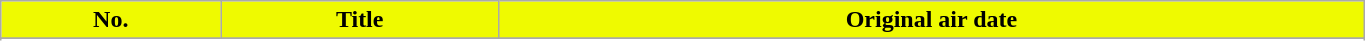<table class="wikitable plainrowheaders" width="72%">
<tr>
<th scope="col" style="background-color: #EFFA00;">No.</th>
<th scope="col" style="background-color: #EFFA00;">Title</th>
<th scope="col" style="background-color: #EFFA00;">Original air date</th>
</tr>
<tr>
</tr>
<tr>
</tr>
<tr>
</tr>
<tr>
</tr>
<tr>
</tr>
<tr>
</tr>
<tr>
</tr>
<tr>
</tr>
<tr>
</tr>
<tr>
</tr>
<tr>
</tr>
<tr>
</tr>
<tr>
</tr>
<tr>
</tr>
<tr>
</tr>
<tr>
</tr>
<tr>
</tr>
<tr>
</tr>
<tr>
</tr>
</table>
